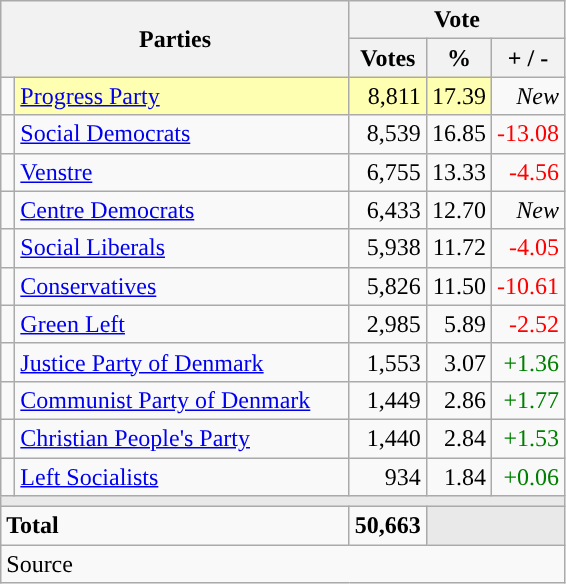<table class="wikitable" style="text-align:right;">
<tr>
<th style="text-align:centre;" rowspan="2" colspan="2" width="225">Parties</th>
<th colspan="3">Vote</th>
</tr>
<tr>
<th width="15">Votes</th>
<th width="15">%</th>
<th width="15">+ / -</th>
</tr>
<tr>
<td width="2" style="color:inherit;background:"></td>
<td bgcolor=#ffffb2  align="left"><a href='#'>Progress Party</a></td>
<td bgcolor=#ffffb2>8,811</td>
<td bgcolor=#ffffb2>17.39</td>
<td><em>New</em></td>
</tr>
<tr>
<td width="2" style="color:inherit;background:"></td>
<td align="left"><a href='#'>Social Democrats</a></td>
<td>8,539</td>
<td>16.85</td>
<td style=color:red;>-13.08</td>
</tr>
<tr>
<td width="2" style="color:inherit;background:"></td>
<td align="left"><a href='#'>Venstre</a></td>
<td>6,755</td>
<td>13.33</td>
<td style=color:red;>-4.56</td>
</tr>
<tr>
<td width="2" style="color:inherit;background:"></td>
<td align="left"><a href='#'>Centre Democrats</a></td>
<td>6,433</td>
<td>12.70</td>
<td><em>New</em></td>
</tr>
<tr>
<td width="2" style="color:inherit;background:"></td>
<td align="left"><a href='#'>Social Liberals</a></td>
<td>5,938</td>
<td>11.72</td>
<td style=color:red;>-4.05</td>
</tr>
<tr>
<td width="2" style="color:inherit;background:"></td>
<td align="left"><a href='#'>Conservatives</a></td>
<td>5,826</td>
<td>11.50</td>
<td style=color:red;>-10.61</td>
</tr>
<tr>
<td width="2" style="color:inherit;background:"></td>
<td align="left"><a href='#'>Green Left</a></td>
<td>2,985</td>
<td>5.89</td>
<td style=color:red;>-2.52</td>
</tr>
<tr>
<td width="2" style="color:inherit;background:"></td>
<td align="left"><a href='#'>Justice Party of Denmark</a></td>
<td>1,553</td>
<td>3.07</td>
<td style=color:green;>+1.36</td>
</tr>
<tr>
<td width="2" style="color:inherit;background:"></td>
<td align="left"><a href='#'>Communist Party of Denmark</a></td>
<td>1,449</td>
<td>2.86</td>
<td style=color:green;>+1.77</td>
</tr>
<tr>
<td width="2" style="color:inherit;background:"></td>
<td align="left"><a href='#'>Christian People's Party</a></td>
<td>1,440</td>
<td>2.84</td>
<td style=color:green;>+1.53</td>
</tr>
<tr>
<td width="2" style="color:inherit;background:"></td>
<td align="left"><a href='#'>Left Socialists</a></td>
<td>934</td>
<td>1.84</td>
<td style=color:green;>+0.06</td>
</tr>
<tr>
<td colspan="7" bgcolor="#E9E9E9"></td>
</tr>
<tr>
<td align="left" colspan="2"><strong>Total</strong></td>
<td><strong>50,663</strong></td>
<td bgcolor="#E9E9E9" colspan="2"></td>
</tr>
<tr>
<td align="left" colspan="6">Source</td>
</tr>
</table>
